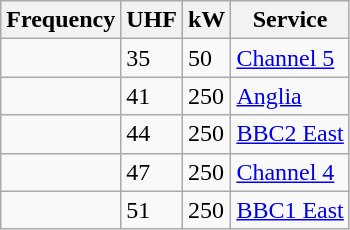<table class="wikitable sortable">
<tr>
<th>Frequency</th>
<th>UHF</th>
<th>kW</th>
<th>Service</th>
</tr>
<tr>
<td></td>
<td>35</td>
<td>50</td>
<td><a href='#'>Channel 5</a></td>
</tr>
<tr>
<td></td>
<td>41</td>
<td>250</td>
<td><a href='#'>Anglia</a></td>
</tr>
<tr>
<td></td>
<td>44</td>
<td>250</td>
<td><a href='#'>BBC2 East</a></td>
</tr>
<tr>
<td></td>
<td>47</td>
<td>250</td>
<td><a href='#'>Channel 4</a></td>
</tr>
<tr>
<td></td>
<td>51</td>
<td>250</td>
<td><a href='#'>BBC1 East</a></td>
</tr>
</table>
